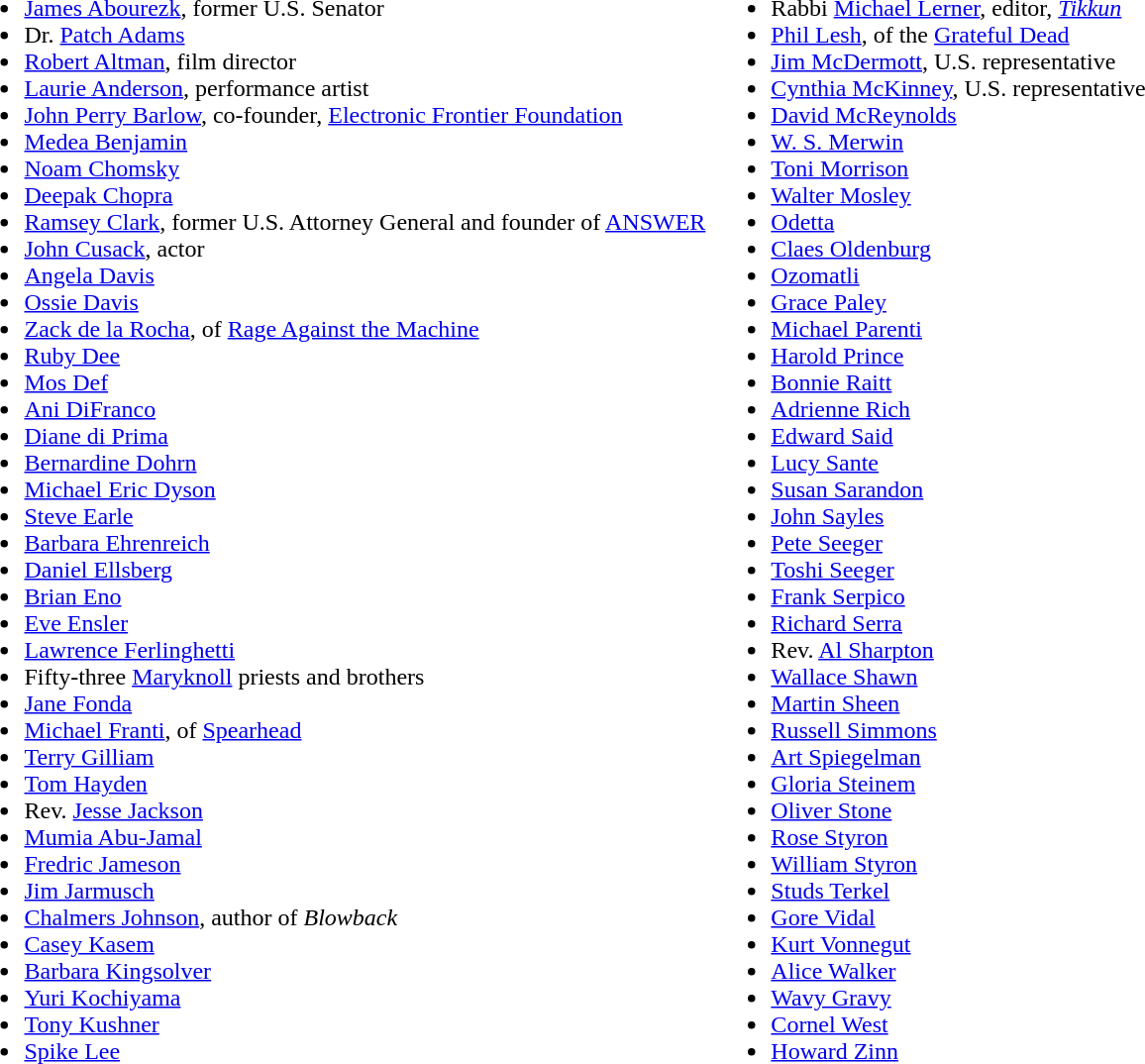<table>
<tr>
<td><br><ul><li><a href='#'>James Abourezk</a>, former U.S. Senator</li><li>Dr. <a href='#'>Patch Adams</a></li><li><a href='#'>Robert Altman</a>, film director</li><li><a href='#'>Laurie Anderson</a>, performance artist</li><li><a href='#'>John Perry Barlow</a>, co-founder, <a href='#'>Electronic Frontier Foundation</a></li><li><a href='#'>Medea Benjamin</a></li><li><a href='#'>Noam Chomsky</a></li><li><a href='#'>Deepak Chopra</a></li><li><a href='#'>Ramsey Clark</a>, former U.S. Attorney General and founder of <a href='#'>ANSWER</a></li><li><a href='#'>John Cusack</a>, actor</li><li><a href='#'>Angela Davis</a></li><li><a href='#'>Ossie Davis</a></li><li><a href='#'>Zack de la Rocha</a>, of <a href='#'>Rage Against the Machine</a></li><li><a href='#'>Ruby Dee</a></li><li><a href='#'>Mos Def</a></li><li><a href='#'>Ani DiFranco</a></li><li><a href='#'>Diane di Prima</a></li><li><a href='#'>Bernardine Dohrn</a></li><li><a href='#'>Michael Eric Dyson</a></li><li><a href='#'>Steve Earle</a></li><li><a href='#'>Barbara Ehrenreich</a></li><li><a href='#'>Daniel Ellsberg</a></li><li><a href='#'>Brian Eno</a></li><li><a href='#'>Eve Ensler</a></li><li><a href='#'>Lawrence Ferlinghetti</a></li><li>Fifty-three <a href='#'>Maryknoll</a> priests and brothers</li><li><a href='#'>Jane Fonda</a></li><li><a href='#'>Michael Franti</a>, of <a href='#'>Spearhead</a></li><li><a href='#'>Terry Gilliam</a></li><li><a href='#'>Tom Hayden</a></li><li>Rev. <a href='#'>Jesse Jackson</a></li><li><a href='#'>Mumia Abu-Jamal</a></li><li><a href='#'>Fredric Jameson</a></li><li><a href='#'>Jim Jarmusch</a></li><li><a href='#'>Chalmers Johnson</a>, author of <em>Blowback</em></li><li><a href='#'>Casey Kasem</a></li><li><a href='#'>Barbara Kingsolver</a></li><li><a href='#'>Yuri Kochiyama</a></li><li><a href='#'>Tony Kushner</a></li><li><a href='#'>Spike Lee</a></li></ul></td>
<td><br><ul><li>Rabbi <a href='#'>Michael Lerner</a>, editor, <a href='#'><em>Tikkun</em></a></li><li><a href='#'>Phil Lesh</a>, of the <a href='#'>Grateful Dead</a></li><li><a href='#'>Jim McDermott</a>, U.S. representative</li><li><a href='#'>Cynthia McKinney</a>, U.S. representative</li><li><a href='#'>David McReynolds</a></li><li><a href='#'>W. S. Merwin</a></li><li><a href='#'>Toni Morrison</a></li><li><a href='#'>Walter Mosley</a></li><li><a href='#'>Odetta</a></li><li><a href='#'>Claes Oldenburg</a></li><li><a href='#'>Ozomatli</a></li><li><a href='#'>Grace Paley</a></li><li><a href='#'>Michael Parenti</a></li><li><a href='#'>Harold Prince</a></li><li><a href='#'>Bonnie Raitt</a></li><li><a href='#'>Adrienne Rich</a></li><li><a href='#'>Edward Said</a></li><li><a href='#'>Lucy Sante</a></li><li><a href='#'>Susan Sarandon</a></li><li><a href='#'>John Sayles</a></li><li><a href='#'>Pete Seeger</a></li><li><a href='#'>Toshi Seeger</a></li><li><a href='#'>Frank Serpico</a></li><li><a href='#'>Richard Serra</a></li><li>Rev. <a href='#'>Al Sharpton</a></li><li><a href='#'>Wallace Shawn</a></li><li><a href='#'>Martin Sheen</a></li><li><a href='#'>Russell Simmons</a></li><li><a href='#'>Art Spiegelman</a></li><li><a href='#'>Gloria Steinem</a></li><li><a href='#'>Oliver Stone</a></li><li><a href='#'>Rose Styron</a></li><li><a href='#'>William Styron</a></li><li><a href='#'>Studs Terkel</a></li><li><a href='#'>Gore Vidal</a></li><li><a href='#'>Kurt Vonnegut</a></li><li><a href='#'>Alice Walker</a></li><li><a href='#'>Wavy Gravy</a></li><li><a href='#'>Cornel West</a></li><li><a href='#'>Howard Zinn</a></li></ul></td>
</tr>
</table>
